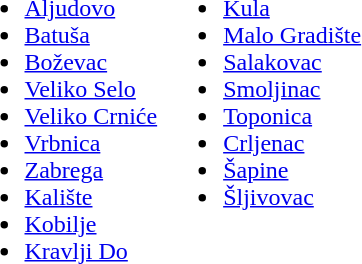<table>
<tr valign=top>
<td><br><ul><li><a href='#'>Aljudovo</a></li><li><a href='#'>Batuša</a></li><li><a href='#'>Boževac</a></li><li><a href='#'>Veliko Selo</a></li><li><a href='#'>Veliko Crniće</a></li><li><a href='#'>Vrbnica</a></li><li><a href='#'>Zabrega</a></li><li><a href='#'>Kalište</a></li><li><a href='#'>Kobilje</a></li><li><a href='#'>Kravlji Do</a></li></ul></td>
<td><br><ul><li><a href='#'>Kula</a></li><li><a href='#'>Malo Gradište</a></li><li><a href='#'>Salakovac</a></li><li><a href='#'>Smoljinac</a></li><li><a href='#'>Toponica</a></li><li><a href='#'>Crljenac</a></li><li><a href='#'>Šapine</a></li><li><a href='#'>Šljivovac</a></li></ul></td>
</tr>
</table>
